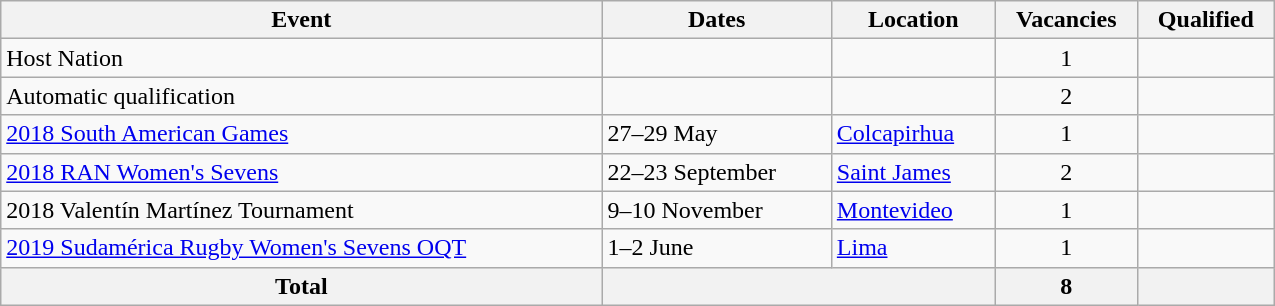<table class="wikitable" width=850>
<tr>
<th>Event</th>
<th>Dates</th>
<th>Location</th>
<th>Vacancies</th>
<th>Qualified</th>
</tr>
<tr>
<td>Host Nation</td>
<td></td>
<td></td>
<td align=center>1</td>
<td></td>
</tr>
<tr>
<td>Automatic qualification</td>
<td></td>
<td></td>
<td align=center>2</td>
<td><br></td>
</tr>
<tr>
<td><a href='#'>2018 South American Games</a></td>
<td>27–29 May</td>
<td> <a href='#'>Colcapirhua</a></td>
<td align=center>1</td>
<td></td>
</tr>
<tr>
<td><a href='#'>2018 RAN Women's Sevens</a></td>
<td>22–23 September</td>
<td> <a href='#'>Saint James</a></td>
<td align=center>2</td>
<td><br></td>
</tr>
<tr>
<td>2018 Valentín Martínez Tournament</td>
<td>9–10 November</td>
<td> <a href='#'>Montevideo</a></td>
<td align=center>1</td>
<td></td>
</tr>
<tr>
<td><a href='#'>2019 Sudamérica Rugby Women's Sevens OQT</a></td>
<td>1–2 June</td>
<td> <a href='#'>Lima</a></td>
<td align=center>1</td>
<td></td>
</tr>
<tr>
<th>Total</th>
<th colspan="2"></th>
<th>8</th>
<th></th>
</tr>
</table>
